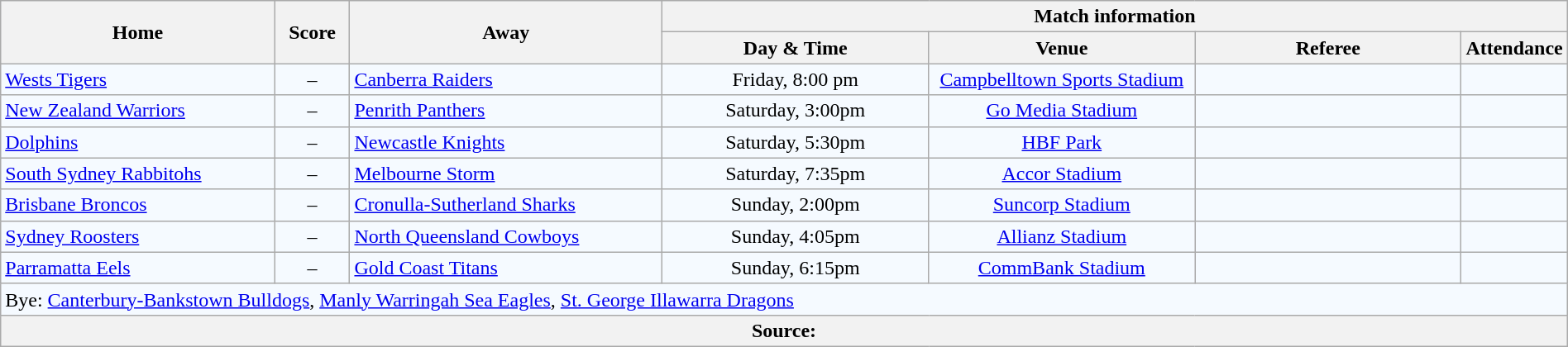<table class="wikitable" style="border-collapse:collapse; text-align:center; width:100%;">
<tr style="text-align:center; background:#f5faff;"  style="background:#c1d8ff;">
<th rowspan="2">Home</th>
<th rowspan="2">Score</th>
<th rowspan="2">Away</th>
<th colspan="4">Match information</th>
</tr>
<tr>
<th width="17%">Day & Time</th>
<th width="17%">Venue</th>
<th width="17%">Referee</th>
<th width="5%">Attendance</th>
</tr>
<tr style="text-align:center; background:#f5faff;">
<td align="left"> <a href='#'>Wests Tigers</a></td>
<td>–</td>
<td align="left"> <a href='#'>Canberra Raiders</a></td>
<td>Friday, 8:00 pm</td>
<td><a href='#'>Campbelltown Sports Stadium</a></td>
<td></td>
<td></td>
</tr>
<tr style="text-align:center; background:#f5faff;">
<td align="left"> <a href='#'>New Zealand Warriors</a></td>
<td>–</td>
<td align="left"> <a href='#'>Penrith Panthers</a></td>
<td>Saturday, 3:00pm</td>
<td><a href='#'>Go Media Stadium</a></td>
<td></td>
<td></td>
</tr>
<tr style="text-align:center; background:#f5faff;">
<td align="left"> <a href='#'>Dolphins</a></td>
<td>–</td>
<td align="left"> <a href='#'>Newcastle Knights</a></td>
<td>Saturday, 5:30pm</td>
<td><a href='#'>HBF Park</a></td>
<td></td>
<td></td>
</tr>
<tr style="text-align:center; background:#f5faff;">
<td align="left"> <a href='#'>South Sydney Rabbitohs</a></td>
<td>–</td>
<td align="left"> <a href='#'>Melbourne Storm</a></td>
<td>Saturday, 7:35pm</td>
<td><a href='#'>Accor Stadium</a></td>
<td></td>
<td></td>
</tr>
<tr style="text-align:center; background:#f5faff;">
<td align="left"> <a href='#'>Brisbane Broncos</a></td>
<td>–</td>
<td align="left"> <a href='#'>Cronulla-Sutherland Sharks</a></td>
<td>Sunday, 2:00pm</td>
<td><a href='#'>Suncorp Stadium</a></td>
<td></td>
<td></td>
</tr>
<tr style="text-align:center; background:#f5faff;">
<td align="left"> <a href='#'>Sydney Roosters</a></td>
<td>–</td>
<td align="left"> <a href='#'>North Queensland Cowboys</a></td>
<td>Sunday, 4:05pm</td>
<td><a href='#'>Allianz Stadium</a></td>
<td></td>
<td></td>
</tr>
<tr style="text-align:center; background:#f5faff;">
<td align="left"> <a href='#'>Parramatta Eels</a></td>
<td>–</td>
<td align="left"> <a href='#'>Gold Coast Titans</a></td>
<td>Sunday, 6:15pm</td>
<td><a href='#'>CommBank Stadium</a></td>
<td></td>
<td></td>
</tr>
<tr style="text-align:center; background:#f5faff;">
<td colspan="7" align="left">Bye:  <a href='#'>Canterbury-Bankstown Bulldogs</a>,  <a href='#'>Manly Warringah Sea Eagles</a>,  <a href='#'>St. George Illawarra Dragons</a></td>
</tr>
<tr>
<th colspan="7" align="left">Source:</th>
</tr>
</table>
